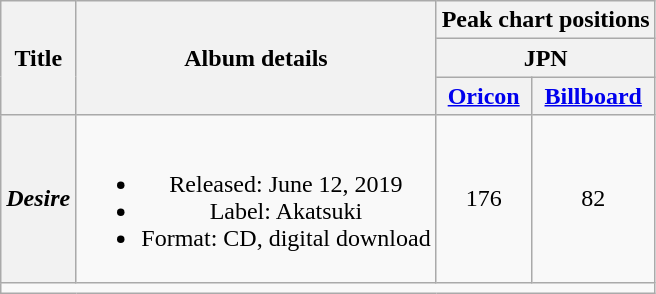<table class="wikitable plainrowheaders" style="text-align:center">
<tr>
<th rowspan="3">Title</th>
<th rowspan="3">Album details</th>
<th colspan="2">Peak chart positions</th>
</tr>
<tr>
<th colspan="2">JPN<br></th>
</tr>
<tr>
<th><a href='#'>Oricon</a></th>
<th><a href='#'>Billboard</a></th>
</tr>
<tr>
<th scope="row"><em>Desire</em></th>
<td><br><ul><li>Released: June 12, 2019 </li><li>Label: Akatsuki</li><li>Format: CD, digital download</li></ul></td>
<td>176</td>
<td>82</td>
</tr>
<tr>
<td colspan="4"></td>
</tr>
</table>
